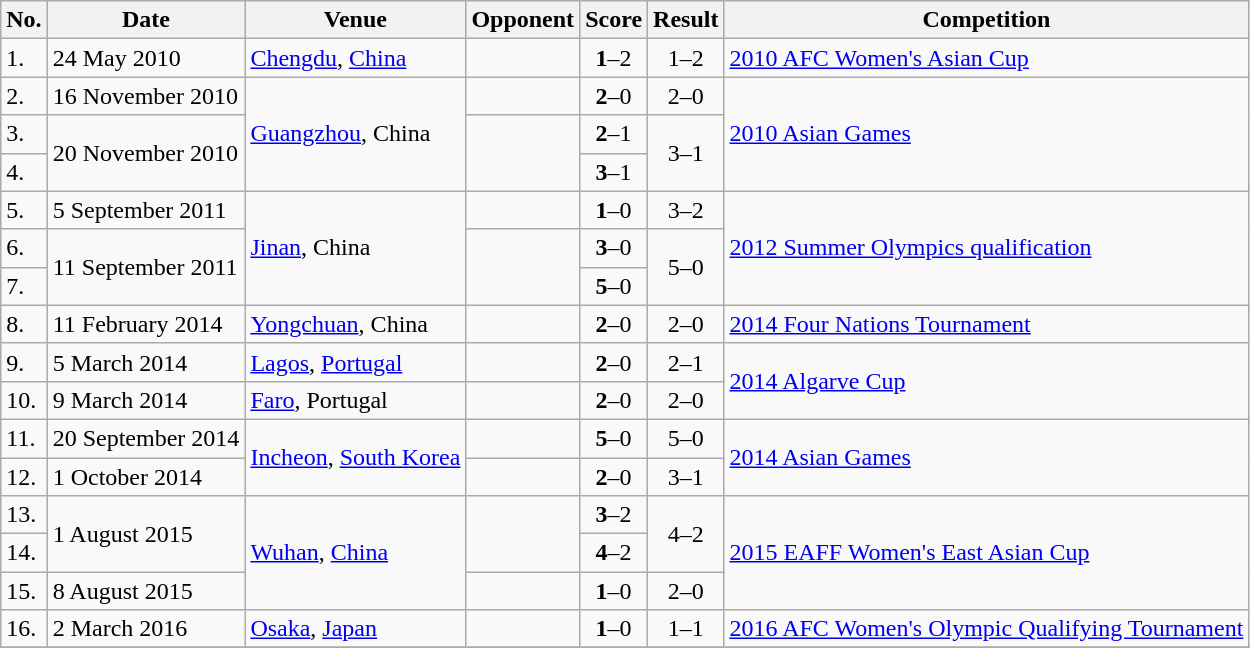<table class="wikitable">
<tr>
<th>No.</th>
<th>Date</th>
<th>Venue</th>
<th>Opponent</th>
<th>Score</th>
<th>Result</th>
<th>Competition</th>
</tr>
<tr>
<td>1.</td>
<td>24 May 2010</td>
<td><a href='#'>Chengdu</a>, <a href='#'>China</a></td>
<td></td>
<td align=center><strong>1</strong>–2</td>
<td align=center>1–2</td>
<td><a href='#'>2010 AFC Women's Asian Cup</a></td>
</tr>
<tr>
<td>2.</td>
<td>16 November 2010</td>
<td rowspan=3><a href='#'>Guangzhou</a>, China</td>
<td></td>
<td align=center><strong>2</strong>–0</td>
<td align=center>2–0</td>
<td rowspan=3><a href='#'>2010 Asian Games</a></td>
</tr>
<tr>
<td>3.</td>
<td rowspan=2>20 November 2010</td>
<td rowspan=2></td>
<td align=center><strong>2</strong>–1</td>
<td rowspan=2 align=center>3–1</td>
</tr>
<tr>
<td>4.</td>
<td align=center><strong>3</strong>–1</td>
</tr>
<tr>
<td>5.</td>
<td>5 September 2011</td>
<td rowspan=3><a href='#'>Jinan</a>, China</td>
<td></td>
<td align=center><strong>1</strong>–0</td>
<td align=center>3–2</td>
<td rowspan=3><a href='#'>2012 Summer Olympics qualification</a></td>
</tr>
<tr>
<td>6.</td>
<td rowspan=2>11 September 2011</td>
<td rowspan=2></td>
<td align=center><strong>3</strong>–0</td>
<td rowspan=2 align=center>5–0</td>
</tr>
<tr>
<td>7.</td>
<td align=center><strong>5</strong>–0</td>
</tr>
<tr>
<td>8.</td>
<td>11 February 2014</td>
<td><a href='#'>Yongchuan</a>, China</td>
<td></td>
<td align=center><strong>2</strong>–0</td>
<td align=center>2–0</td>
<td><a href='#'>2014 Four Nations Tournament</a></td>
</tr>
<tr>
<td>9.</td>
<td>5 March 2014</td>
<td><a href='#'>Lagos</a>, <a href='#'>Portugal</a></td>
<td></td>
<td align=center><strong>2</strong>–0</td>
<td align=center>2–1</td>
<td rowspan=2><a href='#'>2014 Algarve Cup</a></td>
</tr>
<tr>
<td>10.</td>
<td>9 March 2014</td>
<td><a href='#'>Faro</a>, Portugal</td>
<td></td>
<td align=center><strong>2</strong>–0</td>
<td align=center>2–0</td>
</tr>
<tr>
<td>11.</td>
<td>20 September 2014</td>
<td rowspan=2><a href='#'>Incheon</a>, <a href='#'>South Korea</a></td>
<td></td>
<td align=center><strong>5</strong>–0</td>
<td align=center>5–0</td>
<td rowspan=2><a href='#'>2014 Asian Games</a></td>
</tr>
<tr>
<td>12.</td>
<td>1 October 2014</td>
<td></td>
<td align=center><strong>2</strong>–0</td>
<td align=center>3–1</td>
</tr>
<tr>
<td>13.</td>
<td rowspan=2>1 August 2015</td>
<td rowspan=3><a href='#'>Wuhan</a>, <a href='#'>China</a></td>
<td rowspan=2></td>
<td align=center><strong>3</strong>–2</td>
<td rowspan=2 align=center>4–2</td>
<td rowspan=3><a href='#'>2015 EAFF Women's East Asian Cup</a></td>
</tr>
<tr>
<td>14.</td>
<td align=center><strong>4</strong>–2</td>
</tr>
<tr>
<td>15.</td>
<td>8 August 2015</td>
<td></td>
<td align=center><strong>1</strong>–0</td>
<td align=center>2–0</td>
</tr>
<tr>
<td>16.</td>
<td>2 March 2016</td>
<td><a href='#'>Osaka</a>, <a href='#'>Japan</a></td>
<td></td>
<td align=center><strong>1</strong>–0</td>
<td align=center>1–1</td>
<td><a href='#'>2016 AFC Women's Olympic Qualifying Tournament</a></td>
</tr>
<tr>
</tr>
</table>
